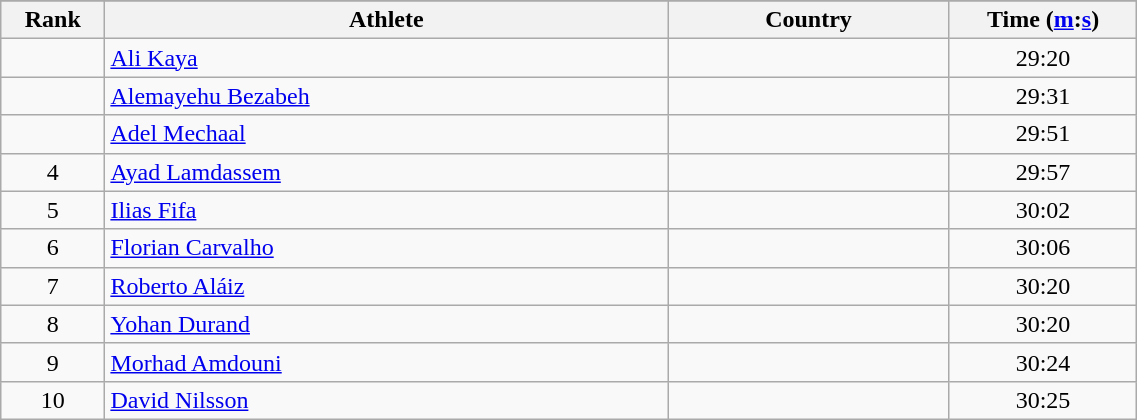<table class="wikitable" style="text-align:center;" width="60%">
<tr>
</tr>
<tr>
<th width=5%>Rank</th>
<th width=30%>Athlete</th>
<th width=15%>Country</th>
<th width=10%>Time (<a href='#'>m</a>:<a href='#'>s</a>)</th>
</tr>
<tr>
<td></td>
<td align="left"><a href='#'>Ali Kaya</a></td>
<td align="left"></td>
<td>29:20</td>
</tr>
<tr>
<td></td>
<td align="left"><a href='#'>Alemayehu Bezabeh</a></td>
<td align="left"></td>
<td>29:31</td>
</tr>
<tr>
<td></td>
<td align="left"><a href='#'>Adel Mechaal</a></td>
<td align="left"></td>
<td>29:51</td>
</tr>
<tr>
<td>4</td>
<td align="left"><a href='#'>Ayad Lamdassem</a></td>
<td align="left"></td>
<td>29:57</td>
</tr>
<tr>
<td>5</td>
<td align="left"><a href='#'>Ilias Fifa</a></td>
<td align="left"></td>
<td>30:02</td>
</tr>
<tr>
<td>6</td>
<td align="left"><a href='#'>Florian Carvalho</a></td>
<td align="left"></td>
<td>30:06</td>
</tr>
<tr>
<td>7</td>
<td align="left"><a href='#'>Roberto Aláiz</a></td>
<td align="left"></td>
<td>30:20</td>
</tr>
<tr>
<td>8</td>
<td align="left"><a href='#'>Yohan Durand</a></td>
<td align="left"></td>
<td>30:20</td>
</tr>
<tr>
<td>9</td>
<td align="left"><a href='#'>Morhad Amdouni</a></td>
<td align="left"></td>
<td>30:24</td>
</tr>
<tr>
<td>10</td>
<td align="left"><a href='#'>David Nilsson</a></td>
<td align="left"></td>
<td>30:25</td>
</tr>
</table>
